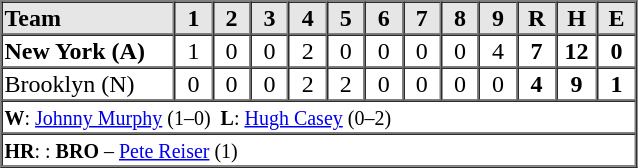<table border=1 cellspacing=0 width=425 style="margin-left:3em;">
<tr style="text-align:center; background-color:#e6e6e6;">
<th align=left width=125>Team</th>
<th width=25>1</th>
<th width=25>2</th>
<th width=25>3</th>
<th width=25>4</th>
<th width=25>5</th>
<th width=25>6</th>
<th width=25>7</th>
<th width=25>8</th>
<th width=25>9</th>
<th width=25>R</th>
<th width=25>H</th>
<th width=25>E</th>
</tr>
<tr style="text-align:center;">
<td align=left><strong>New York (A)</strong></td>
<td>1</td>
<td>0</td>
<td>0</td>
<td>2</td>
<td>0</td>
<td>0</td>
<td>0</td>
<td>0</td>
<td>4</td>
<td><strong>7</strong></td>
<td><strong>12</strong></td>
<td><strong>0</strong></td>
</tr>
<tr style="text-align:center;">
<td align=left>Brooklyn (N)</td>
<td>0</td>
<td>0</td>
<td>0</td>
<td>2</td>
<td>2</td>
<td>0</td>
<td>0</td>
<td>0</td>
<td>0</td>
<td><strong>4</strong></td>
<td><strong>9</strong></td>
<td><strong>1</strong></td>
</tr>
<tr style="text-align:left;">
<td colspan=13><small><strong>W</strong>: <a href='#'>Johnny Murphy</a> (1–0)  <strong>L</strong>: <a href='#'>Hugh Casey</a> (0–2)</small></td>
</tr>
<tr style="text-align:left;">
<td colspan=13><small><strong>HR</strong>: : <strong>BRO</strong> –  <a href='#'>Pete Reiser</a> (1) </small></td>
</tr>
</table>
